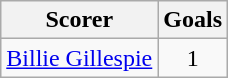<table class="wikitable">
<tr>
<th>Scorer</th>
<th>Goals</th>
</tr>
<tr>
<td> <a href='#'>Billie Gillespie</a></td>
<td align=center>1</td>
</tr>
</table>
